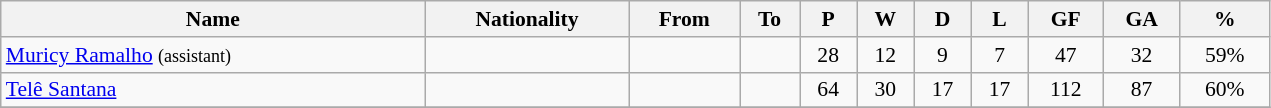<table class="wikitable sortable" style="width:67%; text-align:center; font-size:90%; text-align:left;">
<tr>
<th>Name</th>
<th>Nationality</th>
<th>From</th>
<th>To</th>
<th>P</th>
<th>W</th>
<th>D</th>
<th>L</th>
<th>GF</th>
<th>GA</th>
<th>%</th>
</tr>
<tr>
<td align=left><a href='#'>Muricy Ramalho</a> <small>(assistant)</small></td>
<td></td>
<td align=left></td>
<td align=left></td>
<td align=center>28</td>
<td align=center>12</td>
<td align=center>9</td>
<td align=center>7</td>
<td align=center>47</td>
<td align=center>32</td>
<td align=center>59%</td>
</tr>
<tr>
<td align=left><a href='#'>Telê Santana</a></td>
<td></td>
<td align=left></td>
<td align=left></td>
<td align=center>64</td>
<td align=center>30</td>
<td align=center>17</td>
<td align=center>17</td>
<td align=center>112</td>
<td align=center>87</td>
<td align=center>60%</td>
</tr>
<tr>
</tr>
</table>
